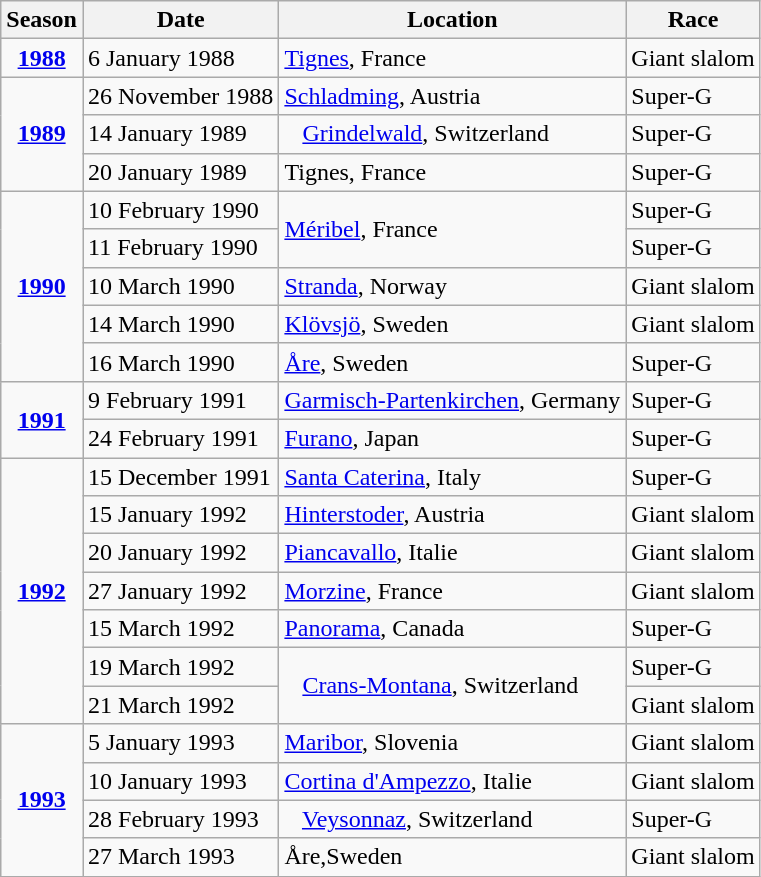<table class="wikitable">
<tr>
<th>Season</th>
<th>Date</th>
<th>Location</th>
<th>Race</th>
</tr>
<tr>
<td style="text-align:center;"><strong><a href='#'>1988</a></strong></td>
<td>6 January 1988</td>
<td> <a href='#'>Tignes</a>, France</td>
<td>Giant slalom</td>
</tr>
<tr>
<td rowspan="3" style="text-align:center;"><strong><a href='#'>1989</a></strong></td>
<td>26 November 1988</td>
<td> <a href='#'>Schladming</a>, Austria</td>
<td>Super-G</td>
</tr>
<tr>
<td>14 January 1989</td>
<td>   <a href='#'>Grindelwald</a>, Switzerland</td>
<td>Super-G</td>
</tr>
<tr>
<td>20 January 1989</td>
<td> Tignes, France</td>
<td>Super-G</td>
</tr>
<tr>
<td rowspan="5" style="text-align:center;"><strong><a href='#'>1990</a></strong></td>
<td>10 February 1990</td>
<td rowspan="2"> <a href='#'>Méribel</a>, France</td>
<td>Super-G</td>
</tr>
<tr>
<td>11 February 1990</td>
<td>Super-G</td>
</tr>
<tr>
<td>10 March 1990</td>
<td> <a href='#'>Stranda</a>, Norway</td>
<td>Giant slalom</td>
</tr>
<tr>
<td>14 March 1990</td>
<td> <a href='#'>Klövsjö</a>, Sweden</td>
<td>Giant slalom</td>
</tr>
<tr>
<td>16 March 1990</td>
<td> <a href='#'>Åre</a>, Sweden</td>
<td>Super-G</td>
</tr>
<tr>
<td rowspan="2" style="text-align:center;"><strong><a href='#'>1991</a></strong></td>
<td>9 February 1991</td>
<td> <a href='#'>Garmisch-Partenkirchen</a>, Germany</td>
<td>Super-G</td>
</tr>
<tr>
<td>24 February 1991</td>
<td> <a href='#'>Furano</a>, Japan</td>
<td>Super-G</td>
</tr>
<tr>
<td rowspan="7" style="text-align:center;"><strong><a href='#'>1992</a></strong></td>
<td>15 December 1991</td>
<td> <a href='#'>Santa Caterina</a>, Italy</td>
<td>Super-G</td>
</tr>
<tr>
<td>15 January 1992</td>
<td> <a href='#'>Hinterstoder</a>, Austria</td>
<td>Giant slalom</td>
</tr>
<tr>
<td>20 January 1992</td>
<td> <a href='#'>Piancavallo</a>, Italie</td>
<td>Giant slalom</td>
</tr>
<tr>
<td>27 January 1992</td>
<td> <a href='#'>Morzine</a>, France</td>
<td>Giant slalom</td>
</tr>
<tr>
<td>15 March 1992</td>
<td> <a href='#'>Panorama</a>, Canada</td>
<td>Super-G</td>
</tr>
<tr>
<td>19 March 1992</td>
<td rowspan="2">   <a href='#'>Crans-Montana</a>, Switzerland</td>
<td>Super-G</td>
</tr>
<tr>
<td>21 March 1992</td>
<td>Giant slalom</td>
</tr>
<tr>
<td rowspan="4" style="text-align:center;"><strong><a href='#'>1993</a></strong></td>
<td>5 January 1993</td>
<td> <a href='#'>Maribor</a>, Slovenia</td>
<td>Giant slalom</td>
</tr>
<tr>
<td>10 January 1993</td>
<td> <a href='#'>Cortina d'Ampezzo</a>, Italie</td>
<td>Giant slalom</td>
</tr>
<tr>
<td>28 February 1993</td>
<td>   <a href='#'>Veysonnaz</a>, Switzerland</td>
<td>Super-G</td>
</tr>
<tr>
<td>27 March 1993</td>
<td> Åre,Sweden</td>
<td>Giant slalom</td>
</tr>
</table>
